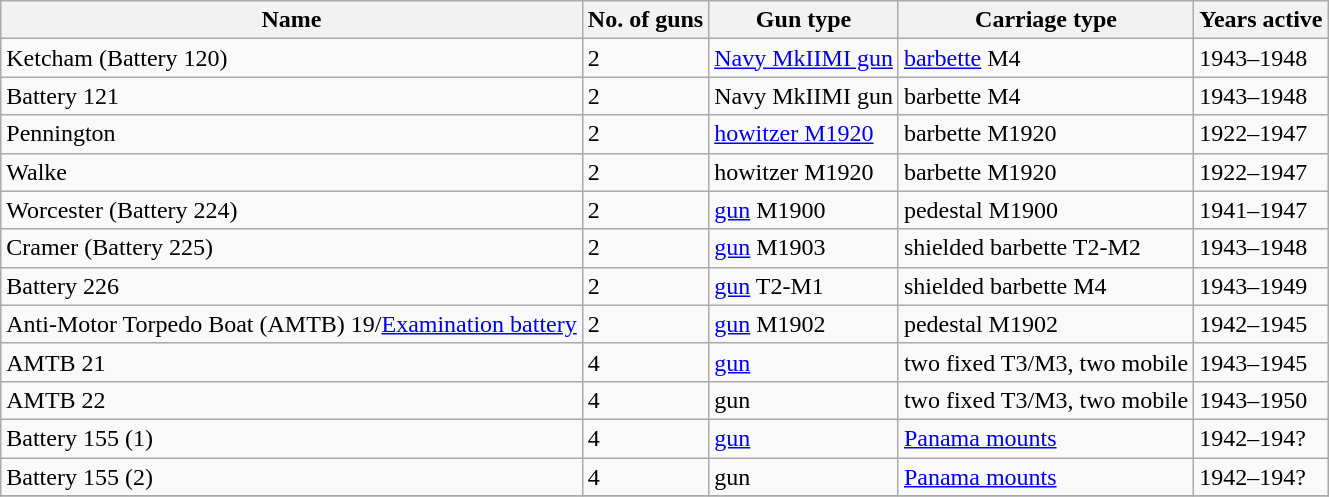<table class="wikitable">
<tr>
<th>Name</th>
<th>No. of guns</th>
<th>Gun type</th>
<th>Carriage type</th>
<th>Years active</th>
</tr>
<tr>
<td>Ketcham (Battery 120)</td>
<td>2</td>
<td><a href='#'> Navy MkIIMI gun</a></td>
<td><a href='#'>barbette</a> M4</td>
<td>1943–1948</td>
</tr>
<tr>
<td>Battery 121</td>
<td>2</td>
<td> Navy MkIIMI gun</td>
<td>barbette M4</td>
<td>1943–1948</td>
</tr>
<tr>
<td>Pennington</td>
<td>2</td>
<td><a href='#'> howitzer M1920</a></td>
<td>barbette M1920</td>
<td>1922–1947</td>
</tr>
<tr>
<td>Walke</td>
<td>2</td>
<td> howitzer M1920</td>
<td>barbette M1920</td>
<td>1922–1947</td>
</tr>
<tr>
<td>Worcester (Battery 224)</td>
<td>2</td>
<td><a href='#'> gun</a> M1900</td>
<td>pedestal M1900</td>
<td>1941–1947</td>
</tr>
<tr>
<td>Cramer (Battery 225)</td>
<td>2</td>
<td><a href='#'> gun</a> M1903</td>
<td>shielded barbette T2-M2</td>
<td>1943–1948</td>
</tr>
<tr>
<td>Battery 226</td>
<td>2</td>
<td><a href='#'> gun</a> T2-M1</td>
<td>shielded barbette M4</td>
<td>1943–1949</td>
</tr>
<tr>
<td>Anti-Motor Torpedo Boat (AMTB) 19/<a href='#'>Examination battery</a></td>
<td>2</td>
<td><a href='#'> gun</a> M1902</td>
<td>pedestal M1902</td>
<td>1942–1945</td>
</tr>
<tr>
<td>AMTB 21</td>
<td>4</td>
<td><a href='#'> gun</a></td>
<td>two fixed T3/M3, two mobile</td>
<td>1943–1945</td>
</tr>
<tr>
<td>AMTB 22</td>
<td>4</td>
<td> gun</td>
<td>two fixed T3/M3, two mobile</td>
<td>1943–1950</td>
</tr>
<tr>
<td>Battery 155 (1)</td>
<td>4</td>
<td><a href='#'> gun</a></td>
<td><a href='#'>Panama mounts</a></td>
<td>1942–194?</td>
</tr>
<tr>
<td>Battery 155 (2)</td>
<td>4</td>
<td> gun</td>
<td><a href='#'>Panama mounts</a></td>
<td>1942–194?</td>
</tr>
<tr>
</tr>
</table>
